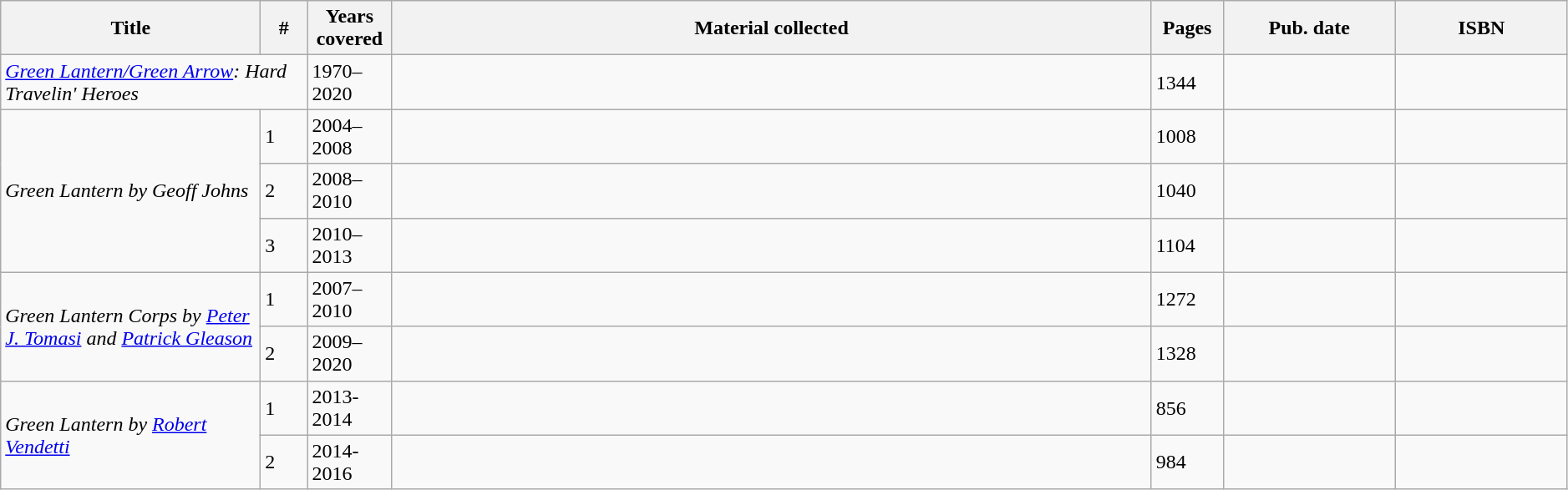<table class="wikitable sortable" width=99%>
<tr>
<th width="200px">Title</th>
<th class="unsortable" width="30px">#</th>
<th width="60px">Years covered</th>
<th class="unsortable">Material collected</th>
<th width="50px">Pages</th>
<th width="130px">Pub. date</th>
<th class="unsortable" width="130px">ISBN</th>
</tr>
<tr>
<td colspan="2"><em><a href='#'>Green Lantern/Green Arrow</a>: Hard Travelin' Heroes</em></td>
<td>1970–2020</td>
<td></td>
<td>1344</td>
<td></td>
<td></td>
</tr>
<tr>
<td rowspan="3"><em>Green Lantern by Geoff Johns</em></td>
<td>1</td>
<td>2004–2008</td>
<td></td>
<td>1008</td>
<td></td>
<td></td>
</tr>
<tr>
<td>2</td>
<td>2008–2010</td>
<td></td>
<td>1040</td>
<td></td>
<td></td>
</tr>
<tr>
<td>3</td>
<td>2010–2013</td>
<td></td>
<td>1104</td>
<td></td>
<td></td>
</tr>
<tr>
<td rowspan="2"><em>Green Lantern Corps by <a href='#'>Peter J. Tomasi</a> and <a href='#'>Patrick Gleason</a></em></td>
<td>1</td>
<td>2007–2010</td>
<td></td>
<td>1272</td>
<td></td>
<td></td>
</tr>
<tr>
<td>2</td>
<td>2009–2020</td>
<td></td>
<td>1328</td>
<td></td>
<td></td>
</tr>
<tr>
<td rowspan="2"><em>Green Lantern by <a href='#'>Robert Vendetti</a></em></td>
<td>1</td>
<td>2013-2014</td>
<td></td>
<td>856</td>
<td></td>
<td></td>
</tr>
<tr>
<td>2</td>
<td>2014-2016</td>
<td></td>
<td>984</td>
<td></td>
<td></td>
</tr>
</table>
